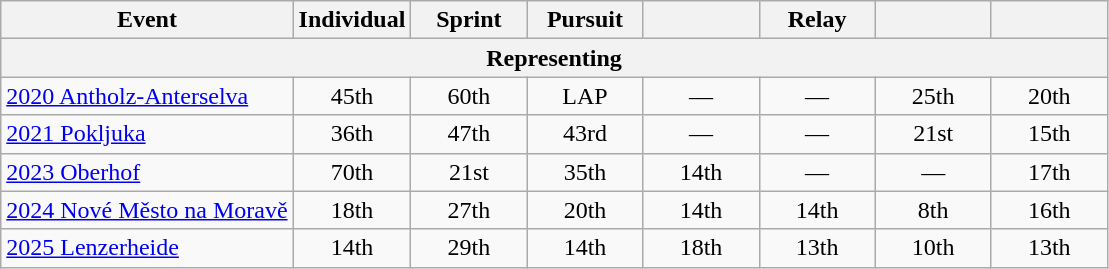<table class="wikitable" style="text-align: center;">
<tr>
<th>Event</th>
<th style="width:70px;">Individual</th>
<th style="width:70px;">Sprint</th>
<th style="width:70px;">Pursuit</th>
<th style="width:70px;"></th>
<th style="width:70px;">Relay</th>
<th style="width:70px;"></th>
<th style="width:70px;"></th>
</tr>
<tr>
<th colspan=8>Representing </th>
</tr>
<tr>
<td align=left> <a href='#'>2020 Antholz-Anterselva</a></td>
<td>45th</td>
<td>60th</td>
<td>LAP</td>
<td>—</td>
<td>—</td>
<td>25th</td>
<td>20th</td>
</tr>
<tr>
<td align=left> <a href='#'>2021 Pokljuka</a></td>
<td>36th</td>
<td>47th</td>
<td>43rd</td>
<td>—</td>
<td>—</td>
<td>21st</td>
<td>15th</td>
</tr>
<tr>
<td align=left> <a href='#'>2023 Oberhof</a></td>
<td>70th</td>
<td>21st</td>
<td>35th</td>
<td>14th</td>
<td>—</td>
<td>—</td>
<td>17th</td>
</tr>
<tr>
<td align=left> <a href='#'>2024 Nové Město na Moravě</a></td>
<td>18th</td>
<td>27th</td>
<td>20th</td>
<td>14th</td>
<td>14th</td>
<td>8th</td>
<td>16th</td>
</tr>
<tr>
<td align="left"> <a href='#'>2025 Lenzerheide</a></td>
<td>14th</td>
<td>29th</td>
<td>14th</td>
<td>18th</td>
<td>13th</td>
<td>10th</td>
<td>13th</td>
</tr>
</table>
